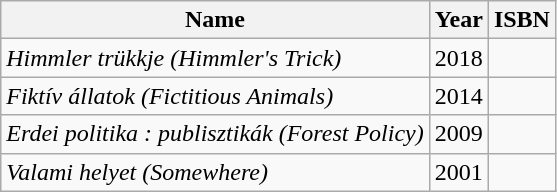<table class="wikitable">
<tr>
<th>Name</th>
<th>Year</th>
<th>ISBN</th>
</tr>
<tr>
<td><em>Himmler trükkje (Himmler's Trick)</em></td>
<td>2018</td>
<td></td>
</tr>
<tr>
<td><em>Fiktív állatok (Fictitious Animals)</em></td>
<td>2014</td>
<td></td>
</tr>
<tr>
<td><em>Erdei politika : publisztikák (Forest Policy)</em></td>
<td>2009</td>
<td></td>
</tr>
<tr>
<td><em>Valami helyet (Somewhere)</em></td>
<td>2001</td>
<td></td>
</tr>
</table>
